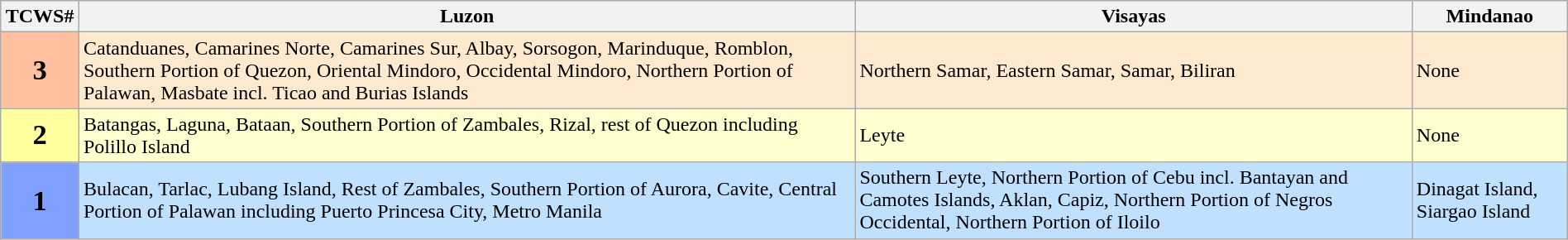<table class="wikitable" style="margin:1em auto 1em auto;">
<tr>
<th width="5%">TCWS#</th>
<th>Luzon</th>
<th>Visayas</th>
<th>Mindanao</th>
</tr>
<tr>
<th style="background-color:#ffc0a0;"><big><big>3</big></big></th>
<td style="background-color:#ffead0;">Catanduanes, Camarines Norte, Camarines Sur, Albay, Sorsogon, Marinduque, Romblon, Southern Portion of Quezon, Oriental Mindoro, Occidental Mindoro, Northern Portion of Palawan, Masbate incl. Ticao and Burias Islands</td>
<td style="background-color:#ffead0;">Northern Samar, Eastern Samar, Samar, Biliran</td>
<td style="background-color:#ffead0;">None</td>
</tr>
<tr>
<th style="background-color:#ffffa0;"><big><big>2</big></big></th>
<td style="background-color:#ffffd0;">Batangas, Laguna, Bataan, Southern Portion of Zambales, Rizal, rest of Quezon including Polillo Island</td>
<td style="background-color:#ffffd0;">Leyte</td>
<td style="background-color:#ffffd0;">None</td>
</tr>
<tr>
<th style="background-color:#80a0ff;"><big><big>1</big></big></th>
<td style="background-color:#c0e0ff;">Bulacan, Tarlac, Lubang Island, Rest of Zambales, Southern Portion of Aurora, Cavite, Central Portion of Palawan including Puerto Princesa City, Metro Manila</td>
<td style="background-color:#c0e0ff;">Southern Leyte, Northern Portion of Cebu incl. Bantayan and Camotes Islands, Aklan, Capiz, Northern Portion of Negros Occidental, Northern Portion of Iloilo</td>
<td style="background-color:#c0e0ff;">Dinagat Island, Siargao Island</td>
</tr>
</table>
